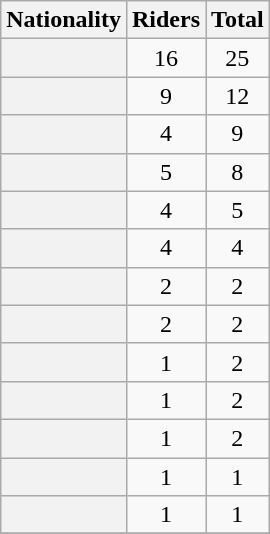<table class="sortable plainrowheaders wikitable">
<tr>
<th scope=col>Nationality</th>
<th scope=col>Riders</th>
<th scope=col>Total</th>
</tr>
<tr>
<th scope=row></th>
<td align=center>16</td>
<td align=center>25</td>
</tr>
<tr>
<th scope=row></th>
<td align=center>9</td>
<td align=center>12</td>
</tr>
<tr>
<th scope=row></th>
<td align=center>4</td>
<td align=center>9</td>
</tr>
<tr>
<th scope=row></th>
<td align=center>5</td>
<td align=center>8</td>
</tr>
<tr>
<th scope=row></th>
<td align=center>4</td>
<td align=center>5</td>
</tr>
<tr>
<th scope=row></th>
<td align=center>4</td>
<td align=center>4</td>
</tr>
<tr>
<th scope=row></th>
<td align=center>2</td>
<td align=center>2</td>
</tr>
<tr>
<th scope=row></th>
<td align=center>2</td>
<td align=center>2</td>
</tr>
<tr>
<th scope=row></th>
<td align=center>1</td>
<td align=center>2</td>
</tr>
<tr>
<th scope=row></th>
<td align=center>1</td>
<td align=center>2</td>
</tr>
<tr>
<th scope=row></th>
<td align=center>1</td>
<td align=center>2</td>
</tr>
<tr>
<th scope=row></th>
<td align=center>1</td>
<td align=center>1</td>
</tr>
<tr>
<th scope=row></th>
<td align=center>1</td>
<td align=center>1</td>
</tr>
<tr>
</tr>
</table>
